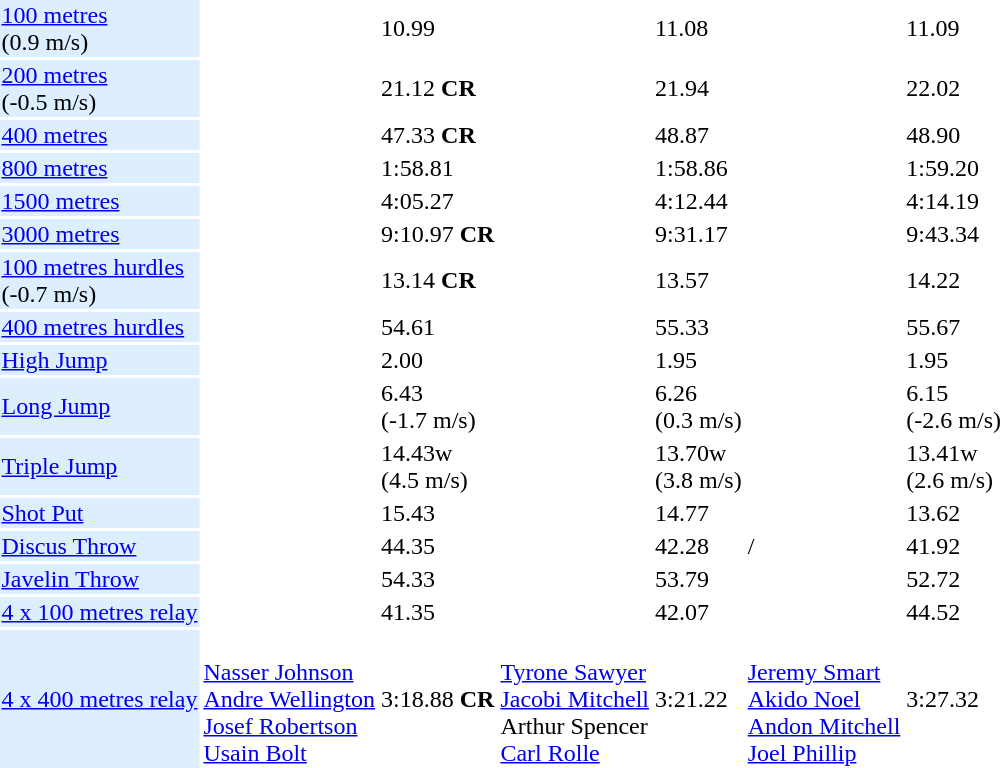<table>
<tr>
<td bgcolor = DDEEFF><a href='#'>100 metres</a> <br> (0.9 m/s)</td>
<td></td>
<td>10.99</td>
<td></td>
<td>11.08</td>
<td></td>
<td>11.09</td>
</tr>
<tr>
<td bgcolor = DDEEFF><a href='#'>200 metres</a> <br> (-0.5 m/s)</td>
<td></td>
<td>21.12 <strong>CR</strong></td>
<td></td>
<td>21.94</td>
<td></td>
<td>22.02</td>
</tr>
<tr>
<td bgcolor = DDEEFF><a href='#'>400 metres</a></td>
<td></td>
<td>47.33 <strong>CR</strong></td>
<td></td>
<td>48.87</td>
<td></td>
<td>48.90</td>
</tr>
<tr>
<td bgcolor = DDEEFF><a href='#'>800 metres</a></td>
<td></td>
<td>1:58.81</td>
<td></td>
<td>1:58.86</td>
<td></td>
<td>1:59.20</td>
</tr>
<tr>
<td bgcolor = DDEEFF><a href='#'>1500 metres</a></td>
<td></td>
<td>4:05.27</td>
<td></td>
<td>4:12.44</td>
<td></td>
<td>4:14.19</td>
</tr>
<tr>
<td bgcolor = DDEEFF><a href='#'>3000 metres</a></td>
<td></td>
<td>9:10.97 <strong>CR</strong></td>
<td></td>
<td>9:31.17</td>
<td></td>
<td>9:43.34</td>
</tr>
<tr>
<td bgcolor = DDEEFF><a href='#'>100 metres hurdles</a> <br> (-0.7 m/s)</td>
<td></td>
<td>13.14 <strong>CR</strong></td>
<td></td>
<td>13.57</td>
<td></td>
<td>14.22</td>
</tr>
<tr>
<td bgcolor = DDEEFF><a href='#'>400 metres hurdles</a></td>
<td></td>
<td>54.61</td>
<td></td>
<td>55.33</td>
<td></td>
<td>55.67</td>
</tr>
<tr>
<td bgcolor = DDEEFF><a href='#'>High Jump</a></td>
<td></td>
<td>2.00</td>
<td></td>
<td>1.95</td>
<td></td>
<td>1.95</td>
</tr>
<tr>
<td bgcolor = DDEEFF><a href='#'>Long Jump</a></td>
<td></td>
<td>6.43 <br> (-1.7 m/s)</td>
<td></td>
<td>6.26 <br> (0.3 m/s)</td>
<td></td>
<td>6.15  <br> (-2.6 m/s)</td>
</tr>
<tr>
<td bgcolor = DDEEFF><a href='#'>Triple Jump</a></td>
<td></td>
<td>14.43w <br> (4.5 m/s)</td>
<td></td>
<td>13.70w <br> (3.8 m/s)</td>
<td></td>
<td>13.41w <br> (2.6 m/s)</td>
</tr>
<tr>
<td bgcolor = DDEEFF><a href='#'>Shot Put</a></td>
<td></td>
<td>15.43</td>
<td></td>
<td>14.77</td>
<td></td>
<td>13.62</td>
</tr>
<tr>
<td bgcolor = DDEEFF><a href='#'>Discus Throw</a></td>
<td></td>
<td>44.35</td>
<td></td>
<td>42.28</td>
<td>/ </td>
<td>41.92</td>
</tr>
<tr>
<td bgcolor = DDEEFF><a href='#'>Javelin Throw</a></td>
<td></td>
<td>54.33</td>
<td></td>
<td>53.79</td>
<td></td>
<td>52.72</td>
</tr>
<tr>
<td bgcolor = DDEEFF><a href='#'>4 x 100 metres relay</a></td>
<td></td>
<td>41.35</td>
<td></td>
<td>42.07</td>
<td></td>
<td>44.52</td>
</tr>
<tr>
<td bgcolor = DDEEFF><a href='#'>4 x 400 metres relay</a></td>
<td> <br> <a href='#'>Nasser Johnson</a> <br> <a href='#'>Andre Wellington</a> <br> <a href='#'>Josef Robertson</a> <br> <a href='#'>Usain Bolt</a></td>
<td>3:18.88 <strong>CR</strong></td>
<td> <br> <a href='#'>Tyrone Sawyer</a> <br> <a href='#'>Jacobi Mitchell</a> <br> Arthur Spencer <br> <a href='#'>Carl Rolle</a></td>
<td>3:21.22</td>
<td> <br> <a href='#'>Jeremy Smart</a> <br> <a href='#'>Akido Noel</a> <br> <a href='#'>Andon Mitchell</a> <br> <a href='#'>Joel Phillip</a></td>
<td>3:27.32</td>
</tr>
</table>
